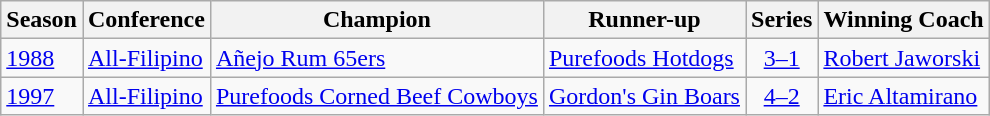<table class="wikitable">
<tr>
<th>Season</th>
<th>Conference</th>
<th>Champion</th>
<th>Runner-up</th>
<th>Series</th>
<th>Winning Coach</th>
</tr>
<tr>
<td><a href='#'>1988</a></td>
<td><a href='#'>All-Filipino</a></td>
<td><a href='#'>Añejo Rum 65ers</a></td>
<td><a href='#'>Purefoods Hotdogs</a></td>
<td style="text-align: center"><a href='#'>3–1</a></td>
<td><a href='#'>Robert Jaworski</a></td>
</tr>
<tr>
<td><a href='#'>1997</a></td>
<td><a href='#'>All-Filipino</a></td>
<td><a href='#'>Purefoods Corned Beef Cowboys</a></td>
<td><a href='#'>Gordon's Gin Boars</a></td>
<td style="text-align: center"><a href='#'>4–2</a></td>
<td><a href='#'>Eric Altamirano</a></td>
</tr>
</table>
